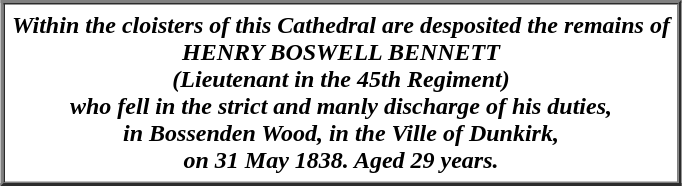<table border="2" cellspacing="0" cellpadding="5" align="center">
<tr>
<th><em>Within the cloisters of this Cathedral are desposited the remains of <br>HENRY BOSWELL BENNETT<br> (Lieutenant in the 45th Regiment) <br>who fell in the strict and manly discharge of his duties,<br> in Bossenden Wood, in the Ville of Dunkirk,<br> on 31 May 1838. Aged 29 years.</em></th>
</tr>
<tr>
</tr>
</table>
